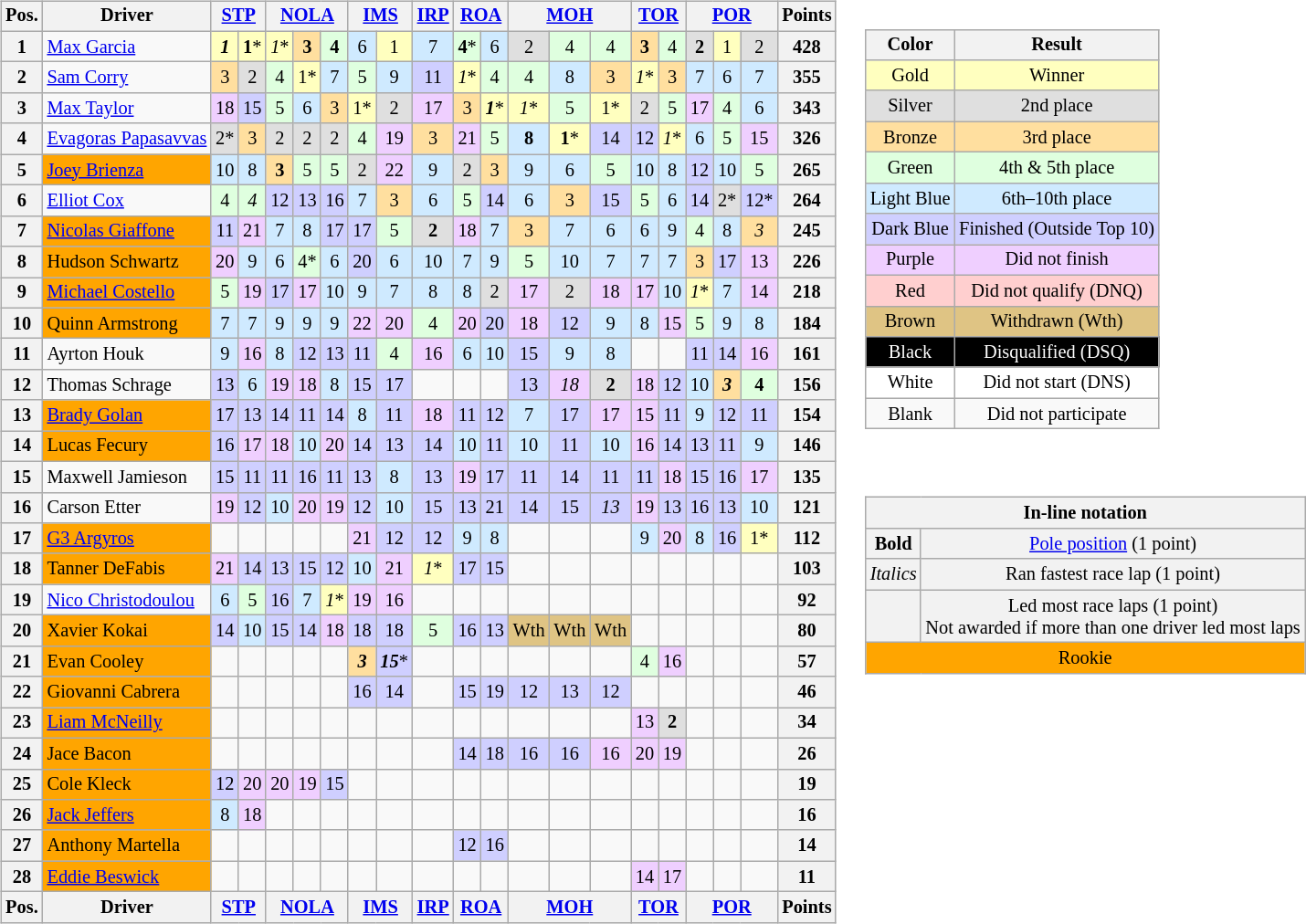<table>
<tr>
<td valign="top"><br><table class="wikitable" style="font-size:85%; text-align:center">
<tr>
<th>Pos.</th>
<th>Driver</th>
<th colspan="2"><a href='#'>STP</a></th>
<th colspan="3"><a href='#'>NOLA</a></th>
<th colspan="2"><a href='#'>IMS</a></th>
<th><a href='#'>IRP</a></th>
<th colspan="2"><a href='#'>ROA</a></th>
<th colspan="3"><a href='#'>MOH</a></th>
<th colspan="2"><a href='#'>TOR</a></th>
<th colspan="3"><a href='#'>POR</a></th>
<th>Points</th>
</tr>
<tr>
<th>1</th>
<td align="left"> <a href='#'>Max Garcia</a></td>
<td style="background:#FFFFBF;"><strong><em>1</em></strong></td>
<td style="background:#FFFFBF;"><strong>1</strong>*</td>
<td style="background:#FFFFBF;"><em>1</em>*</td>
<td style="background:#FFDF9F;"><strong>3</strong></td>
<td style="background:#DFFFDF;"><strong>4</strong></td>
<td style="background:#CFEAFF;">6</td>
<td style="background:#FFFFBF;">1</td>
<td style="background:#CFEAFF;">7</td>
<td style="background:#DFFFDF;"><strong>4</strong>*</td>
<td style="background:#CFEAFF;">6</td>
<td style="background:#DFDFDF;">2</td>
<td style="background:#DFFFDF;">4</td>
<td style="background:#DFFFDF;">4</td>
<td style="background:#FFDF9F;"><strong>3</strong></td>
<td style="background:#DFFFDF;">4</td>
<td style="background:#DFDFDF;"><strong>2</strong></td>
<td style="background:#FFFFBF;">1</td>
<td style="background:#DFDFDF;">2</td>
<th>428</th>
</tr>
<tr>
<th>2</th>
<td align="left"> <a href='#'>Sam Corry</a></td>
<td style="background:#FFDF9F;">3</td>
<td style="background:#DFDFDF;">2</td>
<td style="background:#DFFFDF;">4</td>
<td style="background:#FFFFBF;">1*</td>
<td style="background:#CFEAFF;">7</td>
<td style="background:#DFFFDF;">5</td>
<td style="background:#CFEAFF;">9</td>
<td style="background:#CFCFFF;">11</td>
<td style="background:#FFFFBF;"><em>1</em>*</td>
<td style="background:#DFFFDF;">4</td>
<td style="background:#DFFFDF;">4</td>
<td style="background:#CFEAFF;">8</td>
<td style="background:#FFDF9F;">3</td>
<td style="background:#FFFFBF;"><em>1</em>*</td>
<td style="background:#FFDF9F;">3</td>
<td style="background:#CFEAFF;">7</td>
<td style="background:#CFEAFF;">6</td>
<td style="background:#CFEAFF;">7</td>
<th>355</th>
</tr>
<tr>
<th>3</th>
<td align="left"> <a href='#'>Max Taylor</a></td>
<td style="background:#EFCFFF;">18</td>
<td style="background:#CFCFFF;">15</td>
<td style="background:#DFFFDF;">5</td>
<td style="background:#CFEAFF;">6</td>
<td style="background:#FFDF9F;">3</td>
<td style="background:#FFFFBF;">1*</td>
<td style="background:#DFDFDF;">2</td>
<td style="background:#EFCFFF;">17</td>
<td style="background:#FFDF9F;">3</td>
<td style="background:#FFFFBF;"><strong><em>1</em></strong>*</td>
<td style="background:#FFFFBF;"><em>1</em>*</td>
<td style="background:#DFFFDF;">5</td>
<td style="background:#FFFFBF;">1*</td>
<td style="background:#DFDFDF;">2</td>
<td style="background:#DFFFDF;">5</td>
<td style="background:#EFCFFF;">17</td>
<td style="background:#DFFFDF;">4</td>
<td style="background:#CFEAFF;">6</td>
<th>343</th>
</tr>
<tr>
<th>4</th>
<td align="left" nowrap> <a href='#'>Evagoras Papasavvas</a></td>
<td style="background:#DFDFDF;">2*</td>
<td style="background:#FFDF9F;">3</td>
<td style="background:#DFDFDF;">2</td>
<td style="background:#DFDFDF;">2</td>
<td style="background:#DFDFDF;">2</td>
<td style="background:#DFFFDF;">4</td>
<td style="background:#EFCFFF;">19</td>
<td style="background:#FFDF9F;">3</td>
<td style="background:#EFCFFF;">21</td>
<td style="background:#DFFFDF;">5</td>
<td style="background:#CFEAFF;"><strong>8</strong></td>
<td style="background:#FFFFBF;"><strong>1</strong>*</td>
<td style="background:#CFCFFF;">14</td>
<td style="background:#CFCFFF;">12</td>
<td style="background:#FFFFBF;"><em>1</em>*</td>
<td style="background:#CFEAFF;">6</td>
<td style="background:#DFFFDF;">5</td>
<td style="background:#EFCFFF;">15</td>
<th>326</th>
</tr>
<tr>
<th>5</th>
<td style="background:Orange;" align="left"> <a href='#'>Joey Brienza</a></td>
<td style="background:#CFEAFF;">10</td>
<td style="background:#CFEAFF;">8</td>
<td style="background:#FFDF9F;"><strong>3</strong></td>
<td style="background:#DFFFDF;">5</td>
<td style="background:#DFFFDF;">5</td>
<td style="background:#DFDFDF;">2</td>
<td style="background:#EFCFFF;">22</td>
<td style="background:#CFEAFF;">9</td>
<td style="background:#DFDFDF;">2</td>
<td style="background:#FFDF9F;">3</td>
<td style="background:#CFEAFF;">9</td>
<td style="background:#CFEAFF;">6</td>
<td style="background:#DFFFDF;">5</td>
<td style="background:#CFEAFF;">10</td>
<td style="background:#CFEAFF;">8</td>
<td style="background:#CFCFFF;">12</td>
<td style="background:#CFEAFF;">10</td>
<td style="background:#DFFFDF;">5</td>
<th>265</th>
</tr>
<tr>
<th>6</th>
<td align="left"> <a href='#'>Elliot Cox</a></td>
<td style="background:#DFFFDF;">4</td>
<td style="background:#DFFFDF;"><em>4</em></td>
<td style="background:#CFCFFF;">12</td>
<td style="background:#CFCFFF;">13</td>
<td style="background:#CFCFFF;">16</td>
<td style="background:#CFEAFF;">7</td>
<td style="background:#FFDF9F;">3</td>
<td style="background:#CFEAFF;">6</td>
<td style="background:#DFFFDF;">5</td>
<td style="background:#CFCFFF;">14</td>
<td style="background:#CFEAFF;">6</td>
<td style="background:#FFDF9F;">3</td>
<td style="background:#CFCFFF;">15</td>
<td style="background:#DFFFDF;">5</td>
<td style="background:#CFEAFF;">6</td>
<td style="background:#CFCFFF;">14</td>
<td style="background:#DFDFDF;">2*</td>
<td style="background:#CFCFFF;">12*</td>
<th>264</th>
</tr>
<tr>
<th>7</th>
<td style="background:Orange;" align="left"> <a href='#'>Nicolas Giaffone</a></td>
<td style="background:#CFCFFF;">11</td>
<td style="background:#EFCFFF;">21</td>
<td style="background:#CFEAFF;">7</td>
<td style="background:#CFEAFF;">8</td>
<td style="background:#CFCFFF;">17</td>
<td style="background:#CFCFFF;">17</td>
<td style="background:#DFFFDF;">5</td>
<td style="background:#DFDFDF;"><strong>2</strong></td>
<td style="background:#EFCFFF;">18</td>
<td style="background:#CFEAFF;">7</td>
<td style="background:#FFDF9F;">3</td>
<td style="background:#CFEAFF;">7</td>
<td style="background:#CFEAFF;">6</td>
<td style="background:#CFEAFF;">6</td>
<td style="background:#CFEAFF;">9</td>
<td style="background:#DFFFDF;">4</td>
<td style="background:#CFEAFF;">8</td>
<td style="background:#FFDF9F;"><em>3</em></td>
<th>245</th>
</tr>
<tr>
<th>8</th>
<td style="background:Orange;" align="left"> Hudson Schwartz</td>
<td style="background:#EFCFFF;">20</td>
<td style="background:#CFEAFF;">9</td>
<td style="background:#CFEAFF;">6</td>
<td style="background:#DFFFDF;">4*</td>
<td style="background:#CFEAFF;">6</td>
<td style="background:#CFCFFF;">20</td>
<td style="background:#CFEAFF;">6</td>
<td style="background:#CFEAFF;">10</td>
<td style="background:#CFEAFF;">7</td>
<td style="background:#CFEAFF;">9</td>
<td style="background:#DFFFDF;">5</td>
<td style="background:#CFEAFF;">10</td>
<td style="background:#CFEAFF;">7</td>
<td style="background:#CFEAFF;">7</td>
<td style="background:#CFEAFF;">7</td>
<td style="background:#FFDF9F;">3</td>
<td style="background:#CFCFFF;">17</td>
<td style="background:#EFCFFF;">13</td>
<th>226</th>
</tr>
<tr>
<th>9</th>
<td style="background:Orange;" align="left"> <a href='#'>Michael Costello</a></td>
<td style="background:#DFFFDF;">5</td>
<td style="background:#EFCFFF;">19</td>
<td style="background:#CFCFFF;">17</td>
<td style="background:#EFCFFF;">17</td>
<td style="background:#CFEAFF;">10</td>
<td style="background:#CFEAFF;">9</td>
<td style="background:#CFEAFF;">7</td>
<td style="background:#CFEAFF;">8</td>
<td style="background:#CFEAFF;">8</td>
<td style="background:#DFDFDF;">2</td>
<td style="background:#EFCFFF;">17</td>
<td style="background:#DFDFDF;">2</td>
<td style="background:#EFCFFF;">18</td>
<td style="background:#EFCFFF;">17</td>
<td style="background:#CFEAFF;">10</td>
<td style="background:#FFFFBF;"><em>1</em>*</td>
<td style="background:#CFEAFF;">7</td>
<td style="background:#EFCFFF;">14</td>
<th>218</th>
</tr>
<tr>
<th>10</th>
<td style="background:Orange;" align="left"> Quinn Armstrong</td>
<td style="background:#CFEAFF;">7</td>
<td style="background:#CFEAFF;">7</td>
<td style="background:#CFEAFF;">9</td>
<td style="background:#CFEAFF;">9</td>
<td style="background:#CFEAFF;">9</td>
<td style="background:#EFCFFF;">22</td>
<td style="background:#EFCFFF;">20</td>
<td style="background:#DFFFDF;">4</td>
<td style="background:#EFCFFF;">20</td>
<td style="background:#CFCFFF;">20</td>
<td style="background:#EFCFFF;">18</td>
<td style="background:#CFCFFF;">12</td>
<td style="background:#CFEAFF;">9</td>
<td style="background:#CFEAFF;">8</td>
<td style="background:#EFCFFF;">15</td>
<td style="background:#DFFFDF;">5</td>
<td style="background:#CFEAFF;">9</td>
<td style="background:#CFEAFF;">8</td>
<th>184</th>
</tr>
<tr>
<th>11</th>
<td align="left"> Ayrton Houk</td>
<td style="background:#CFEAFF;">9</td>
<td style="background:#EFCFFF;">16</td>
<td style="background:#CFEAFF;">8</td>
<td style="background:#CFCFFF;">12</td>
<td style="background:#CFCFFF;">13</td>
<td style="background:#CFCFFF;">11</td>
<td style="background:#DFFFDF;">4</td>
<td style="background:#EFCFFF;">16</td>
<td style="background:#CFEAFF;">6</td>
<td style="background:#CFEAFF;">10</td>
<td style="background:#CFCFFF;">15</td>
<td style="background:#CFEAFF;">9</td>
<td style="background:#CFEAFF;">8</td>
<td></td>
<td></td>
<td style="background:#CFCFFF;">11</td>
<td style="background:#CFCFFF;">14</td>
<td style="background:#EFCFFF;">16</td>
<th>161</th>
</tr>
<tr>
<th>12</th>
<td align="left"> Thomas Schrage</td>
<td style="background:#CFCFFF;">13</td>
<td style="background:#CFEAFF;">6</td>
<td style="background:#EFCFFF;">19</td>
<td style="background:#EFCFFF;">18</td>
<td style="background:#CFEAFF;">8</td>
<td style="background:#CFCFFF;">15</td>
<td style="background:#CFCFFF;">17</td>
<td></td>
<td></td>
<td></td>
<td style="background:#CFCFFF;">13</td>
<td style="background:#EFCFFF;"><em>18</em></td>
<td style="background:#DFDFDF;"><strong>2</strong></td>
<td style="background:#EFCFFF;">18</td>
<td style="background:#CFCFFF;">12</td>
<td style="background:#CFEAFF;">10</td>
<td style="background:#FFDF9F;"><strong><em>3</em></strong></td>
<td style="background:#DFFFDF;"><strong>4</strong></td>
<th>156</th>
</tr>
<tr>
<th>13</th>
<td style="background:Orange;" align="left"> <a href='#'>Brady Golan</a></td>
<td style="background:#CFCFFF;">17</td>
<td style="background:#CFCFFF;">13</td>
<td style="background:#CFCFFF;">14</td>
<td style="background:#CFCFFF;">11</td>
<td style="background:#CFCFFF;">14</td>
<td style="background:#CFEAFF;">8</td>
<td style="background:#CFCFFF;">11</td>
<td style="background:#EFCFFF;">18</td>
<td style="background:#CFCFFF;">11</td>
<td style="background:#CFCFFF;">12</td>
<td style="background:#CFEAFF;">7</td>
<td style="background:#CFCFFF;">17</td>
<td style="background:#EFCFFF;">17</td>
<td style="background:#EFCFFF;">15</td>
<td style="background:#CFCFFF;">11</td>
<td style="background:#CFEAFF;">9</td>
<td style="background:#CFCFFF;">12</td>
<td style="background:#CFCFFF;">11</td>
<th>154</th>
</tr>
<tr>
<th>14</th>
<td style="background:Orange;" align="left"> Lucas Fecury</td>
<td style="background:#CFCFFF;">16</td>
<td style="background:#EFCFFF;">17</td>
<td style="background:#EFCFFF;">18</td>
<td style="background:#CFEAFF;">10</td>
<td style="background:#EFCFFF;">20</td>
<td style="background:#CFCFFF;">14</td>
<td style="background:#CFCFFF;">13</td>
<td style="background:#CFCFFF;">14</td>
<td style="background:#CFEAFF;">10</td>
<td style="background:#CFCFFF;">11</td>
<td style="background:#CFEAFF;">10</td>
<td style="background:#CFCFFF;">11</td>
<td style="background:#CFEAFF;">10</td>
<td style="background:#EFCFFF;">16</td>
<td style="background:#CFCFFF;">14</td>
<td style="background:#CFCFFF;">13</td>
<td style="background:#CFCFFF;">11</td>
<td style="background:#CFEAFF;">9</td>
<th>146</th>
</tr>
<tr>
<th>15</th>
<td align="left"> Maxwell Jamieson</td>
<td style="background:#CFCFFF;">15</td>
<td style="background:#CFCFFF;">11</td>
<td style="background:#CFCFFF;">11</td>
<td style="background:#CFCFFF;">16</td>
<td style="background:#CFCFFF;">11</td>
<td style="background:#CFCFFF;">13</td>
<td style="background:#CFEAFF;">8</td>
<td style="background:#CFCFFF;">13</td>
<td style="background:#EFCFFF;">19</td>
<td style="background:#CFCFFF;">17</td>
<td style="background:#CFCFFF;">11</td>
<td style="background:#CFCFFF;">14</td>
<td style="background:#CFCFFF;">11</td>
<td style="background:#CFCFFF;">11</td>
<td style="background:#EFCFFF;">18</td>
<td style="background:#CFCFFF;">15</td>
<td style="background:#CFCFFF;">16</td>
<td style="background:#EFCFFF;">17</td>
<th>135</th>
</tr>
<tr>
<th>16</th>
<td align="left"> Carson Etter</td>
<td style="background:#EFCFFF;">19</td>
<td style="background:#CFCFFF;">12</td>
<td style="background:#CFEAFF;">10</td>
<td style="background:#EFCFFF;">20</td>
<td style="background:#EFCFFF;">19</td>
<td style="background:#CFCFFF;">12</td>
<td style="background:#CFEAFF;">10</td>
<td style="background:#CFCFFF;">15</td>
<td style="background:#CFCFFF;">13</td>
<td style="background:#CFCFFF;">21</td>
<td style="background:#CFCFFF;">14</td>
<td style="background:#CFCFFF;">15</td>
<td style="background:#CFCFFF;"><em>13</em></td>
<td style="background:#EFCFFF;">19</td>
<td style="background:#CFCFFF;">13</td>
<td style="background:#CFCFFF;">16</td>
<td style="background:#CFCFFF;">13</td>
<td style="background:#CFEAFF;">10</td>
<th>121</th>
</tr>
<tr>
<th>17</th>
<td style="background:Orange;" align="left"> <a href='#'>G3 Argyros</a></td>
<td></td>
<td></td>
<td></td>
<td></td>
<td></td>
<td style="background:#EFCFFF;">21</td>
<td style="background:#CFCFFF;">12</td>
<td style="background:#CFCFFF;">12</td>
<td style="background:#CFEAFF;">9</td>
<td style="background:#CFEAFF;">8</td>
<td></td>
<td></td>
<td></td>
<td style="background:#CFEAFF;">9</td>
<td style="background:#EFCFFF;">20</td>
<td style="background:#CFEAFF;">8</td>
<td style="background:#CFCFFF;">16</td>
<td style="background:#FFFFBF;">1*</td>
<th>112</th>
</tr>
<tr>
<th>18</th>
<td style="background:Orange;" align="left"> Tanner DeFabis</td>
<td style="background:#EFCFFF;">21</td>
<td style="background:#CFCFFF;">14</td>
<td style="background:#CFCFFF;">13</td>
<td style="background:#CFCFFF;">15</td>
<td style="background:#CFCFFF;">12</td>
<td style="background:#CFEAFF;">10</td>
<td style="background:#EFCFFF;">21</td>
<td style="background:#FFFFBF;"><em>1</em>*</td>
<td style="background:#CFCFFF;">17</td>
<td style="background:#CFCFFF;">15</td>
<td></td>
<td></td>
<td></td>
<td></td>
<td></td>
<td></td>
<td></td>
<td></td>
<th>103</th>
</tr>
<tr>
<th>19</th>
<td align="left"> <a href='#'>Nico Christodoulou</a></td>
<td style="background:#CFEAFF;">6</td>
<td style="background:#DFFFDF;">5</td>
<td style="background:#CFCFFF;">16</td>
<td style="background:#CFEAFF;">7</td>
<td style="background:#FFFFBF;"><em>1</em>*</td>
<td style="background:#EFCFFF;">19</td>
<td style="background:#EFCFFF;">16</td>
<td></td>
<td></td>
<td></td>
<td></td>
<td></td>
<td></td>
<td></td>
<td></td>
<td></td>
<td></td>
<td></td>
<th>92</th>
</tr>
<tr>
<th>20</th>
<td style="background:Orange;" align="left"> Xavier Kokai</td>
<td style="background:#CFCFFF;">14</td>
<td style="background:#CFEAFF;">10</td>
<td style="background:#CFCFFF;">15</td>
<td style="background:#CFCFFF;">14</td>
<td style="background:#EFCFFF;">18</td>
<td style="background:#CFCFFF;">18</td>
<td style="background:#CFCFFF;">18</td>
<td style="background:#DFFFDF;">5</td>
<td style="background:#CFCFFF;">16</td>
<td style="background:#CFCFFF;">13</td>
<td style="background:#DFC484;">Wth</td>
<td style="background:#DFC484;">Wth</td>
<td style="background:#DFC484;">Wth</td>
<td></td>
<td></td>
<td></td>
<td></td>
<td></td>
<th>80</th>
</tr>
<tr>
<th>21</th>
<td style="background:Orange;" align="left"> Evan Cooley</td>
<td></td>
<td></td>
<td></td>
<td></td>
<td></td>
<td style="background:#FFDF9F;"><strong><em>3</em></strong></td>
<td style="background:#CFCFFF;"><strong><em>15</em></strong>*</td>
<td></td>
<td></td>
<td></td>
<td></td>
<td></td>
<td></td>
<td style="background:#DFFFDF;">4</td>
<td style="background:#EFCFFF;">16</td>
<td></td>
<td></td>
<td></td>
<th>57</th>
</tr>
<tr>
<th>22</th>
<td style="background:Orange;" align="left"> Giovanni Cabrera</td>
<td></td>
<td></td>
<td></td>
<td></td>
<td></td>
<td style="background:#CFCFFF;">16</td>
<td style="background:#CFCFFF;">14</td>
<td></td>
<td style="background:#CFCFFF;">15</td>
<td style="background:#CFCFFF;">19</td>
<td style="background:#CFCFFF;">12</td>
<td style="background:#CFCFFF;">13</td>
<td style="background:#CFCFFF;">12</td>
<td></td>
<td></td>
<td></td>
<td></td>
<td></td>
<th>46</th>
</tr>
<tr>
<th>23</th>
<td style="background:Orange;" align="left"> <a href='#'>Liam McNeilly</a></td>
<td></td>
<td></td>
<td></td>
<td></td>
<td></td>
<td></td>
<td></td>
<td></td>
<td></td>
<td></td>
<td></td>
<td></td>
<td></td>
<td style="background:#EFCFFF;">13</td>
<td style="background:#DFDFDF;"><strong>2</strong></td>
<td></td>
<td></td>
<td></td>
<th>34</th>
</tr>
<tr>
<th>24</th>
<td style="background:Orange;" align="left"> Jace Bacon</td>
<td></td>
<td></td>
<td></td>
<td></td>
<td></td>
<td></td>
<td></td>
<td></td>
<td style="background:#CFCFFF;">14</td>
<td style="background:#CFCFFF;">18</td>
<td style="background:#CFCFFF;">16</td>
<td style="background:#CFCFFF;">16</td>
<td style="background:#EFCFFF;">16</td>
<td style="background:#EFCFFF;">20</td>
<td style="background:#EFCFFF;">19</td>
<td></td>
<td></td>
<td></td>
<th>26</th>
</tr>
<tr>
<th>25</th>
<td style="background:Orange;" align="left"> Cole Kleck</td>
<td style="background:#CFCFFF;">12</td>
<td style="background:#EFCFFF;">20</td>
<td style="background:#EFCFFF;">20</td>
<td style="background:#EFCFFF;">19</td>
<td style="background:#CFCFFF;">15</td>
<td></td>
<td></td>
<td></td>
<td></td>
<td></td>
<td></td>
<td></td>
<td></td>
<td></td>
<td></td>
<td></td>
<td></td>
<td></td>
<th>19</th>
</tr>
<tr>
<th>26</th>
<td style="background:Orange;" align="left"> <a href='#'>Jack Jeffers</a></td>
<td style="background:#CFEAFF;">8</td>
<td style="background:#EFCFFF;">18</td>
<td></td>
<td></td>
<td></td>
<td></td>
<td></td>
<td></td>
<td></td>
<td></td>
<td></td>
<td></td>
<td></td>
<td></td>
<td></td>
<td></td>
<td></td>
<td></td>
<th>16</th>
</tr>
<tr>
<th>27</th>
<td style="background:Orange;" align="left"> Anthony Martella</td>
<td></td>
<td></td>
<td></td>
<td></td>
<td></td>
<td></td>
<td></td>
<td></td>
<td style="background:#CFCFFF;">12</td>
<td style="background:#CFCFFF;">16</td>
<td></td>
<td></td>
<td></td>
<td></td>
<td></td>
<td></td>
<td></td>
<td></td>
<th>14</th>
</tr>
<tr>
<th>28</th>
<td style="background:Orange;" align="left"> <a href='#'>Eddie Beswick</a></td>
<td></td>
<td></td>
<td></td>
<td></td>
<td></td>
<td></td>
<td></td>
<td></td>
<td></td>
<td></td>
<td></td>
<td></td>
<td></td>
<td style="background:#EFCFFF;">14</td>
<td style="background:#EFCFFF;">17</td>
<td></td>
<td></td>
<td></td>
<th>11</th>
</tr>
<tr>
<th>Pos.</th>
<th>Driver</th>
<th colspan="2"><a href='#'>STP</a></th>
<th colspan="3"><a href='#'>NOLA</a></th>
<th colspan="2"><a href='#'>IMS</a></th>
<th><a href='#'>IRP</a></th>
<th colspan="2"><a href='#'>ROA</a></th>
<th colspan="3"><a href='#'>MOH</a></th>
<th colspan="2"><a href='#'>TOR</a></th>
<th colspan="3"><a href='#'>POR</a></th>
<th>Points</th>
</tr>
</table>
</td>
<td valign="top"><br><table>
<tr>
<td><br><table class="wikitable" style="margin-right:0; font-size:85%; text-align:center;">
<tr>
<th>Color</th>
<th>Result</th>
</tr>
<tr style="background:#FFFFBF;">
<td>Gold</td>
<td>Winner</td>
</tr>
<tr style="background:#DFDFDF;">
<td>Silver</td>
<td>2nd place</td>
</tr>
<tr style="background:#FFDF9F;">
<td>Bronze</td>
<td>3rd place</td>
</tr>
<tr style="background:#DFFFDF;">
<td>Green</td>
<td>4th & 5th place</td>
</tr>
<tr style="background:#CFEAFF;">
<td>Light Blue</td>
<td>6th–10th place</td>
</tr>
<tr style="background:#CFCFFF;">
<td>Dark Blue</td>
<td>Finished (Outside Top 10)</td>
</tr>
<tr style="background:#EFCFFF;">
<td>Purple</td>
<td>Did not finish</td>
</tr>
<tr style="background:#FFCFCF;">
<td>Red</td>
<td>Did not qualify (DNQ)</td>
</tr>
<tr style="background:#DFC484;">
<td>Brown</td>
<td>Withdrawn (Wth)</td>
</tr>
<tr style="background:#000000; color:white;">
<td>Black</td>
<td>Disqualified (DSQ)</td>
</tr>
<tr style="background:#FFFFFF;">
<td>White</td>
<td>Did not start (DNS)</td>
</tr>
<tr>
<td>Blank</td>
<td>Did not participate</td>
</tr>
</table>
</td>
</tr>
<tr>
<td><br><table class="wikitable" style="margin-right:0; font-size:85%; text-align:center;">
<tr>
<td colspan="2" align="center" style="background:#F2F2F2;"><strong>In-line notation</strong></td>
</tr>
<tr>
<td align="center" style="background:#F2F2F2;"><strong>Bold</strong></td>
<td align="center" style="background:#F2F2F2;"><a href='#'>Pole position</a> (1 point)</td>
</tr>
<tr>
<td align="center" style="background:#F2F2F2;"><em>Italics</em></td>
<td align="center" style="background:#F2F2F2;">Ran fastest race lap (1 point)</td>
</tr>
<tr>
<td align="center" style="background:#F2F2F2;"></td>
<td align="center" style="background:#F2F2F2;">Led most race laps (1 point)<br>Not awarded if more than one driver led most laps</td>
</tr>
<tr>
<td colspan="2" align="center" style="background:Orange;">Rookie</td>
</tr>
</table>
</td>
</tr>
</table>
</td>
</tr>
</table>
